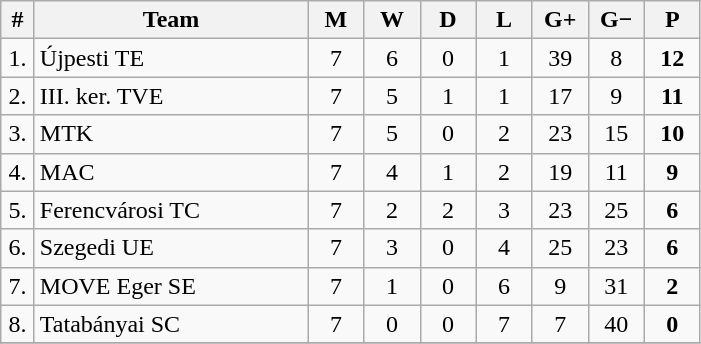<table class="wikitable" style="text-align: center;">
<tr>
<th width="15">#</th>
<th width="175">Team</th>
<th width="30">M</th>
<th width="30">W</th>
<th width="30">D</th>
<th width="30">L</th>
<th width="30">G+</th>
<th width="30">G−</th>
<th width="30">P</th>
</tr>
<tr>
<td>1.</td>
<td align="left">Újpesti TE</td>
<td>7</td>
<td>6</td>
<td>0</td>
<td>1</td>
<td>39</td>
<td>8</td>
<td><strong>12</strong></td>
</tr>
<tr>
<td>2.</td>
<td align="left">III. ker. TVE</td>
<td>7</td>
<td>5</td>
<td>1</td>
<td>1</td>
<td>17</td>
<td>9</td>
<td><strong>11</strong></td>
</tr>
<tr>
<td>3.</td>
<td align="left">MTK</td>
<td>7</td>
<td>5</td>
<td>0</td>
<td>2</td>
<td>23</td>
<td>15</td>
<td><strong>10</strong></td>
</tr>
<tr>
<td>4.</td>
<td align="left">MAC</td>
<td>7</td>
<td>4</td>
<td>1</td>
<td>2</td>
<td>19</td>
<td>11</td>
<td><strong>9</strong></td>
</tr>
<tr>
<td>5.</td>
<td align="left">Ferencvárosi TC</td>
<td>7</td>
<td>2</td>
<td>2</td>
<td>3</td>
<td>23</td>
<td>25</td>
<td><strong>6</strong></td>
</tr>
<tr>
<td>6.</td>
<td align="left">Szegedi UE</td>
<td>7</td>
<td>3</td>
<td>0</td>
<td>4</td>
<td>25</td>
<td>23</td>
<td><strong>6</strong></td>
</tr>
<tr>
<td>7.</td>
<td align="left">MOVE Eger SE</td>
<td>7</td>
<td>1</td>
<td>0</td>
<td>6</td>
<td>9</td>
<td>31</td>
<td><strong>2</strong></td>
</tr>
<tr>
<td>8.</td>
<td align="left">Tatabányai SC</td>
<td>7</td>
<td>0</td>
<td>0</td>
<td>7</td>
<td>7</td>
<td>40</td>
<td><strong>0</strong></td>
</tr>
<tr>
</tr>
</table>
